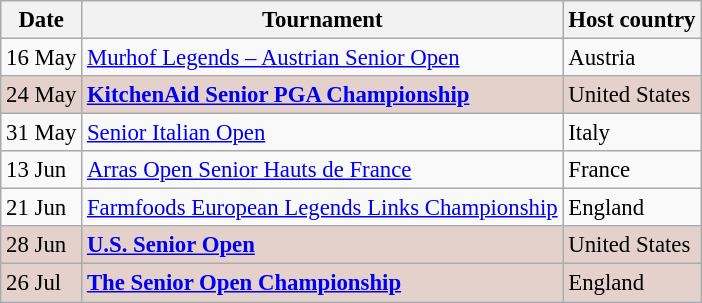<table class="wikitable" style="font-size:95%">
<tr>
<th>Date</th>
<th>Tournament</th>
<th>Host country</th>
</tr>
<tr>
<td>16 May</td>
<td><a href='#'>Murhof Legends – Austrian Senior Open</a></td>
<td>Austria</td>
</tr>
<tr style="background:#e5d1cb;">
<td>24 May</td>
<td><strong><a href='#'>KitchenAid Senior PGA Championship</a></strong></td>
<td>United States</td>
</tr>
<tr>
<td>31 May</td>
<td><a href='#'>Senior Italian Open</a></td>
<td>Italy</td>
</tr>
<tr>
<td>13 Jun</td>
<td><a href='#'>Arras Open Senior Hauts de France</a></td>
<td>France</td>
</tr>
<tr>
<td>21 Jun</td>
<td><a href='#'>Farmfoods European Legends Links Championship</a></td>
<td>England</td>
</tr>
<tr style="background:#e5d1cb;">
<td>28 Jun</td>
<td><strong><a href='#'>U.S. Senior Open</a></strong></td>
<td>United States</td>
</tr>
<tr style="background:#e5d1cb;">
<td>26 Jul</td>
<td><strong><a href='#'>The Senior Open Championship</a></strong></td>
<td>England</td>
</tr>
</table>
